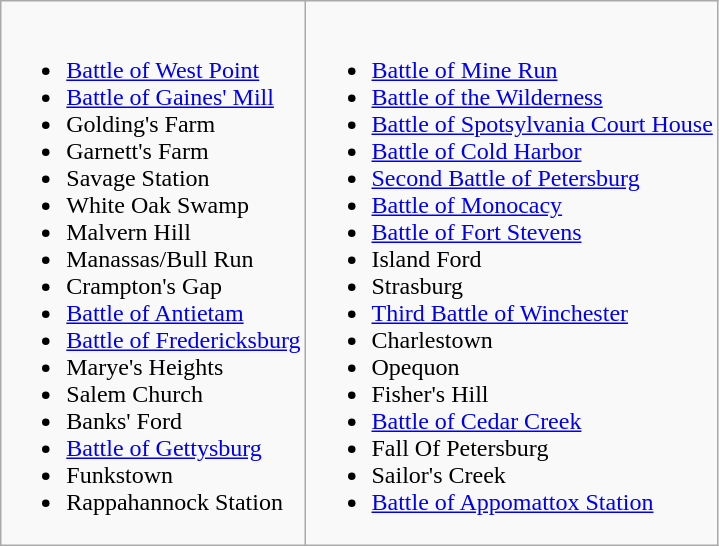<table class="wikitable">
<tr>
<td><br><ul><li><a href='#'>Battle of West Point</a></li><li><a href='#'>Battle of Gaines' Mill</a></li><li>Golding's Farm</li><li>Garnett's Farm</li><li>Savage Station</li><li>White Oak Swamp</li><li>Malvern Hill</li><li>Manassas/Bull Run</li><li>Crampton's Gap</li><li><a href='#'>Battle of Antietam</a></li><li><a href='#'>Battle of Fredericksburg</a></li><li>Marye's Heights</li><li>Salem Church</li><li>Banks' Ford</li><li><a href='#'>Battle of Gettysburg</a></li><li>Funkstown</li><li>Rappahannock Station</li></ul></td>
<td><br><ul><li><a href='#'>Battle of Mine Run</a></li><li><a href='#'>Battle of the Wilderness</a></li><li><a href='#'>Battle of Spotsylvania Court House</a></li><li><a href='#'>Battle of Cold Harbor</a></li><li><a href='#'>Second Battle of Petersburg</a></li><li><a href='#'>Battle of Monocacy</a></li><li><a href='#'>Battle of Fort Stevens</a></li><li>Island Ford</li><li>Strasburg</li><li><a href='#'>Third Battle of Winchester</a></li><li>Charlestown</li><li>Opequon</li><li>Fisher's Hill</li><li><a href='#'>Battle of Cedar Creek</a></li><li>Fall Of Petersburg</li><li>Sailor's Creek</li><li><a href='#'>Battle of Appomattox Station</a></li></ul></td>
</tr>
</table>
